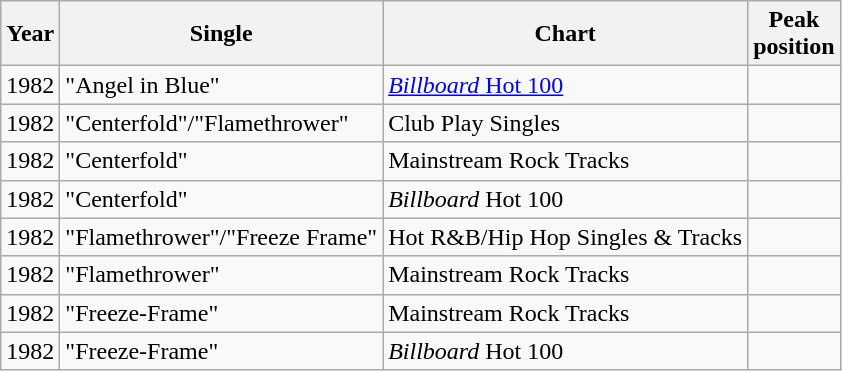<table class="wikitable">
<tr>
<th scope="col">Year</th>
<th scope="col">Single</th>
<th scope="col">Chart</th>
<th scope="col">Peak<br> position</th>
</tr>
<tr>
<td>1982</td>
<td>"Angel in Blue"</td>
<td><a href='#'><em>Billboard</em> Hot 100</a></td>
<td></td>
</tr>
<tr>
<td>1982</td>
<td>"Centerfold"/"Flamethrower"</td>
<td>Club Play Singles</td>
<td></td>
</tr>
<tr>
<td>1982</td>
<td>"Centerfold"</td>
<td>Mainstream Rock Tracks</td>
<td></td>
</tr>
<tr>
<td>1982</td>
<td>"Centerfold"</td>
<td><em>Billboard</em> Hot 100</td>
<td></td>
</tr>
<tr>
<td>1982</td>
<td>"Flamethrower"/"Freeze Frame"</td>
<td>Hot R&B/Hip Hop Singles & Tracks</td>
<td></td>
</tr>
<tr>
<td>1982</td>
<td>"Flamethrower"</td>
<td>Mainstream Rock Tracks</td>
<td></td>
</tr>
<tr>
<td>1982</td>
<td>"Freeze-Frame"</td>
<td>Mainstream Rock Tracks</td>
<td></td>
</tr>
<tr>
<td>1982</td>
<td>"Freeze-Frame"</td>
<td><em>Billboard</em> Hot 100</td>
<td></td>
</tr>
</table>
